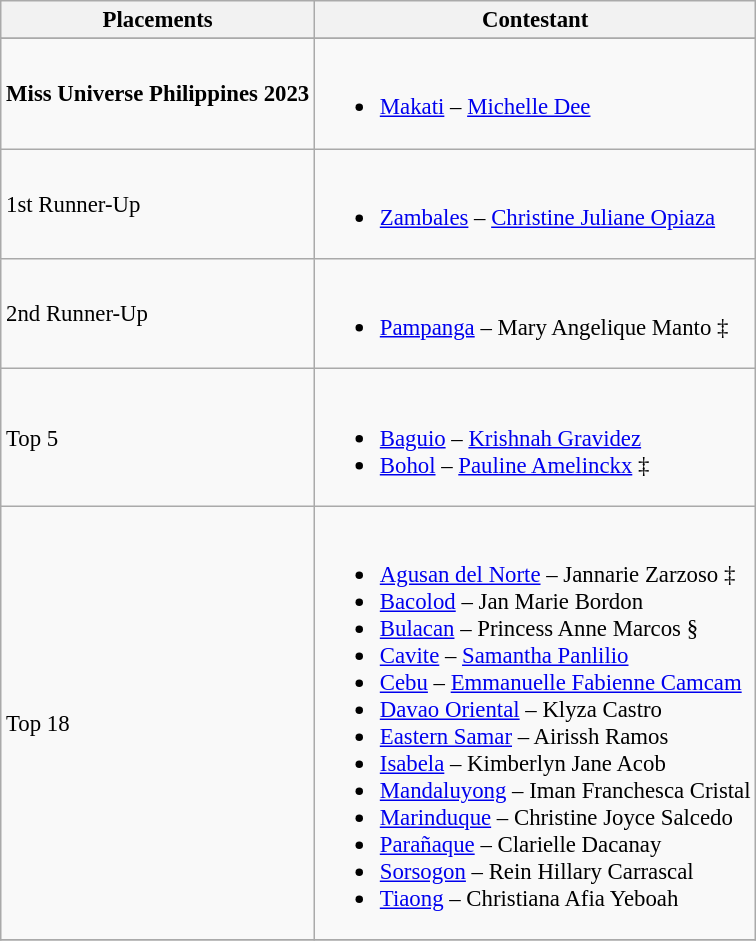<table class="wikitable sortable" style="font-size: 95%;">
<tr>
<th>Placements</th>
<th>Contestant</th>
</tr>
<tr>
</tr>
<tr>
<td><strong>Miss Universe Philippines 2023</strong></td>
<td><br><ul><li><a href='#'>Makati</a> – <a href='#'>Michelle Dee</a></li></ul></td>
</tr>
<tr>
<td>1st Runner-Up</td>
<td><br><ul><li><a href='#'>Zambales</a> – <a href='#'>Christine Juliane Opiaza</a></li></ul></td>
</tr>
<tr>
<td>2nd Runner-Up</td>
<td><br><ul><li><a href='#'>Pampanga</a> – Mary Angelique Manto ‡</li></ul></td>
</tr>
<tr>
<td>Top 5</td>
<td><br><ul><li><a href='#'>Baguio</a> – <a href='#'>Krishnah Gravidez</a></li><li><a href='#'>Bohol</a> – <a href='#'>Pauline Amelinckx</a> ‡</li></ul></td>
</tr>
<tr>
<td>Top 18</td>
<td><br><ul><li><a href='#'>Agusan del Norte</a> – Jannarie Zarzoso ‡</li><li><a href='#'>Bacolod</a> – Jan Marie Bordon</li><li><a href='#'>Bulacan</a> – Princess Anne Marcos §</li><li><a href='#'>Cavite</a> – <a href='#'>Samantha Panlilio</a></li><li><a href='#'>Cebu</a> – <a href='#'>Emmanuelle Fabienne Camcam</a></li><li><a href='#'>Davao Oriental</a> – Klyza Castro</li><li><a href='#'>Eastern Samar</a> – Airissh Ramos</li><li><a href='#'>Isabela</a> – Kimberlyn Jane Acob</li><li><a href='#'>Mandaluyong</a> – Iman Franchesca Cristal</li><li><a href='#'>Marinduque</a> – Christine Joyce Salcedo</li><li><a href='#'>Parañaque</a> – Clarielle Dacanay</li><li><a href='#'>Sorsogon</a> – Rein Hillary Carrascal</li><li><a href='#'>Tiaong</a> – Christiana Afia Yeboah</li></ul></td>
</tr>
<tr>
</tr>
</table>
